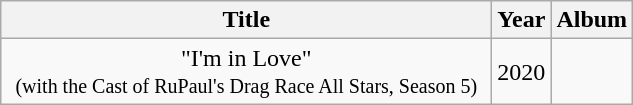<table class="wikitable plainrowheaders" style="text-align:center;">
<tr>
<th style="width:20em;">Title</th>
<th>Year</th>
<th>Album</th>
</tr>
<tr>
<td>"I'm in Love"<br><small>(with the Cast of RuPaul's Drag Race All Stars, Season 5)</small></td>
<td>2020</td>
<td></td>
</tr>
</table>
